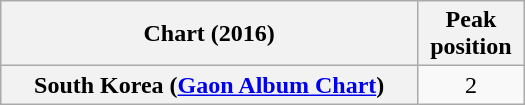<table class="wikitable sortable plainrowheaders" style="text-align:center; width:350px">
<tr>
<th>Chart (2016)</th>
<th>Peak<br>position</th>
</tr>
<tr>
<th scope="row">South Korea (<a href='#'>Gaon Album Chart</a>)</th>
<td>2</td>
</tr>
</table>
